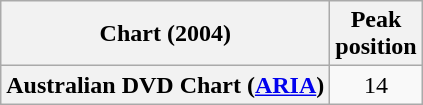<table class="wikitable plainrowheaders">
<tr>
<th scope="col">Chart (2004)</th>
<th scope="col">Peak<br>position</th>
</tr>
<tr>
<th scope="row">Australian DVD Chart (<a href='#'>ARIA</a>)</th>
<td style="text-align:center;">14</td>
</tr>
</table>
